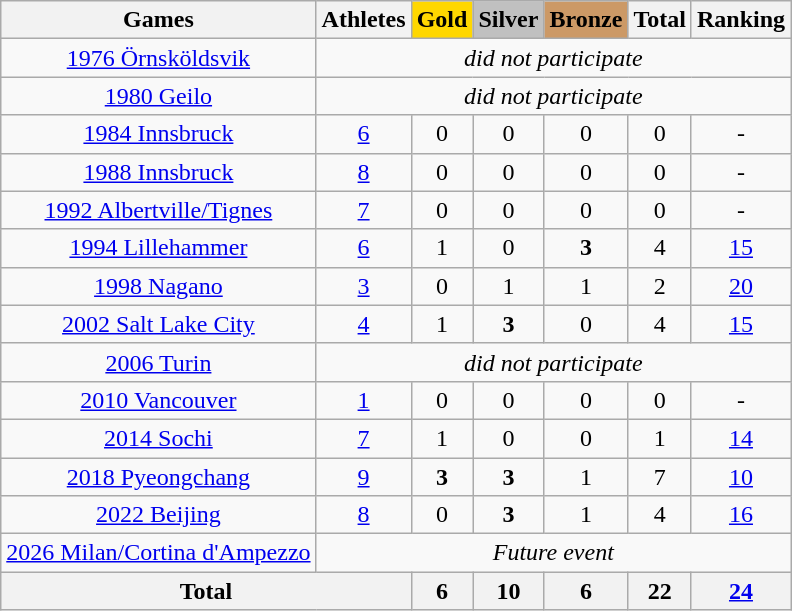<table class="wikitable sortable" style="text-align:center;">
<tr>
<th>Games</th>
<th>Athletes</th>
<td style="background:gold; font-weight:bold;">Gold</td>
<td style="background:silver; font-weight:bold;">Silver</td>
<td style="background:#cc9966; font-weight:bold;">Bronze</td>
<th>Total</th>
<th>Ranking</th>
</tr>
<tr>
<td> <a href='#'>1976 Örnsköldsvik</a></td>
<td colspan=6><em>did not participate</em></td>
</tr>
<tr>
<td> <a href='#'>1980 Geilo</a></td>
<td colspan=6><em>did not participate</em></td>
</tr>
<tr>
<td> <a href='#'>1984 Innsbruck</a></td>
<td><a href='#'>6</a></td>
<td>0</td>
<td>0</td>
<td>0</td>
<td>0</td>
<td>-</td>
</tr>
<tr>
<td>  <a href='#'>1988 Innsbruck</a></td>
<td><a href='#'>8</a></td>
<td>0</td>
<td>0</td>
<td>0</td>
<td>0</td>
<td>-</td>
</tr>
<tr>
<td> <a href='#'>1992 Albertville/Tignes</a></td>
<td><a href='#'>7</a></td>
<td>0</td>
<td>0</td>
<td>0</td>
<td>0</td>
<td>-</td>
</tr>
<tr>
<td> <a href='#'>1994 Lillehammer</a></td>
<td><a href='#'>6</a></td>
<td>1</td>
<td>0</td>
<td><strong>3</strong></td>
<td>4</td>
<td><a href='#'>15</a></td>
</tr>
<tr>
<td> <a href='#'>1998 Nagano</a></td>
<td><a href='#'>3</a></td>
<td>0</td>
<td>1</td>
<td>1</td>
<td>2</td>
<td><a href='#'>20</a></td>
</tr>
<tr>
<td> <a href='#'>2002 Salt Lake City</a></td>
<td><a href='#'>4</a></td>
<td>1</td>
<td><strong>3</strong></td>
<td>0</td>
<td>4</td>
<td><a href='#'>15</a></td>
</tr>
<tr>
<td> <a href='#'>2006 Turin</a></td>
<td colspan=6><em>did not participate</em></td>
</tr>
<tr>
<td> <a href='#'>2010 Vancouver</a></td>
<td><a href='#'>1</a></td>
<td>0</td>
<td>0</td>
<td>0</td>
<td>0</td>
<td>-</td>
</tr>
<tr>
<td> <a href='#'>2014 Sochi</a></td>
<td><a href='#'>7</a></td>
<td>1</td>
<td>0</td>
<td>0</td>
<td>1</td>
<td><a href='#'>14</a></td>
</tr>
<tr>
<td> <a href='#'>2018 Pyeongchang</a></td>
<td><a href='#'>9</a></td>
<td><strong>3</strong></td>
<td><strong>3</strong></td>
<td>1</td>
<td>7</td>
<td><a href='#'>10</a></td>
</tr>
<tr>
<td> <a href='#'>2022 Beijing</a></td>
<td><a href='#'>8</a></td>
<td>0</td>
<td><strong>3</strong></td>
<td>1</td>
<td>4</td>
<td><a href='#'>16</a></td>
</tr>
<tr>
<td> <a href='#'>2026 Milan/Cortina d'Ampezzo</a></td>
<td colspan=6><em>Future event</em></td>
</tr>
<tr class="sortbottom" align=center>
<th colspan=2>Total</th>
<th>6</th>
<th>10</th>
<th>6</th>
<th>22</th>
<th><a href='#'>24</a></th>
</tr>
</table>
